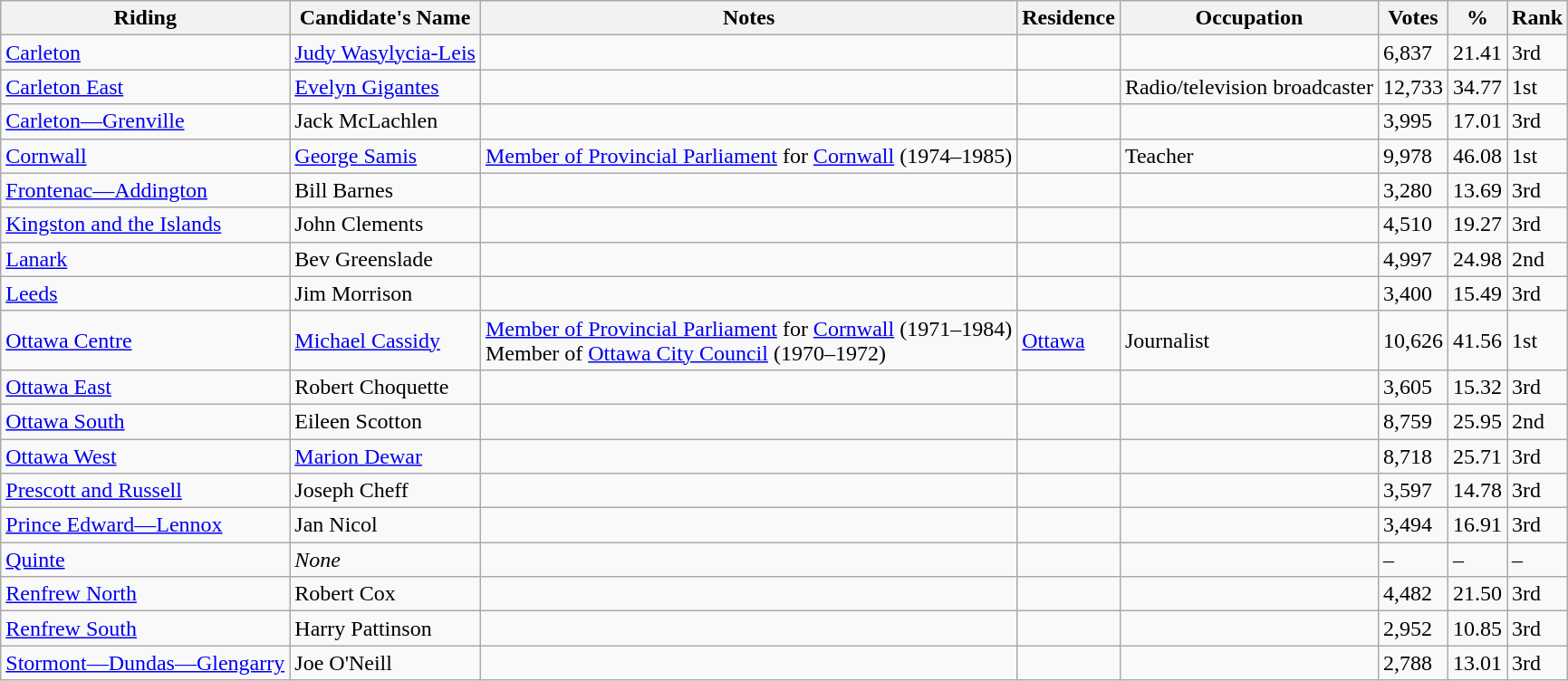<table class="wikitable sortable">
<tr>
<th>Riding<br></th>
<th>Candidate's Name</th>
<th>Notes</th>
<th>Residence</th>
<th>Occupation</th>
<th>Votes</th>
<th>%</th>
<th>Rank</th>
</tr>
<tr>
<td><a href='#'>Carleton</a></td>
<td><a href='#'>Judy Wasylycia-Leis</a></td>
<td></td>
<td></td>
<td></td>
<td>6,837</td>
<td>21.41</td>
<td>3rd</td>
</tr>
<tr>
<td><a href='#'>Carleton East</a></td>
<td><a href='#'>Evelyn Gigantes</a></td>
<td></td>
<td></td>
<td>Radio/television broadcaster</td>
<td>12,733</td>
<td>34.77</td>
<td>1st</td>
</tr>
<tr>
<td><a href='#'>Carleton—Grenville</a></td>
<td>Jack McLachlen</td>
<td></td>
<td></td>
<td></td>
<td>3,995</td>
<td>17.01</td>
<td>3rd</td>
</tr>
<tr>
<td><a href='#'>Cornwall</a></td>
<td><a href='#'>George Samis</a></td>
<td><a href='#'>Member of Provincial Parliament</a> for <a href='#'>Cornwall</a> (1974–1985)</td>
<td></td>
<td>Teacher</td>
<td>9,978</td>
<td>46.08</td>
<td>1st</td>
</tr>
<tr>
<td><a href='#'>Frontenac—Addington</a></td>
<td>Bill Barnes</td>
<td></td>
<td></td>
<td></td>
<td>3,280</td>
<td>13.69</td>
<td>3rd</td>
</tr>
<tr>
<td><a href='#'>Kingston and the Islands</a></td>
<td>John Clements</td>
<td></td>
<td></td>
<td></td>
<td>4,510</td>
<td>19.27</td>
<td>3rd</td>
</tr>
<tr>
<td><a href='#'>Lanark</a></td>
<td>Bev Greenslade</td>
<td></td>
<td></td>
<td></td>
<td>4,997</td>
<td>24.98</td>
<td>2nd</td>
</tr>
<tr>
<td><a href='#'>Leeds</a></td>
<td>Jim Morrison</td>
<td></td>
<td></td>
<td></td>
<td>3,400</td>
<td>15.49</td>
<td>3rd</td>
</tr>
<tr>
<td><a href='#'>Ottawa Centre</a></td>
<td><a href='#'>Michael Cassidy</a></td>
<td><a href='#'>Member of Provincial Parliament</a> for <a href='#'>Cornwall</a> (1971–1984) <br> Member of <a href='#'>Ottawa City Council</a> (1970–1972)</td>
<td><a href='#'>Ottawa</a></td>
<td>Journalist</td>
<td>10,626</td>
<td>41.56</td>
<td>1st</td>
</tr>
<tr>
<td><a href='#'>Ottawa East</a></td>
<td>Robert Choquette</td>
<td></td>
<td></td>
<td></td>
<td>3,605</td>
<td>15.32</td>
<td>3rd</td>
</tr>
<tr>
<td><a href='#'>Ottawa South</a></td>
<td>Eileen Scotton</td>
<td></td>
<td></td>
<td></td>
<td>8,759</td>
<td>25.95</td>
<td>2nd</td>
</tr>
<tr>
<td><a href='#'>Ottawa West</a></td>
<td><a href='#'>Marion Dewar</a></td>
<td></td>
<td></td>
<td></td>
<td>8,718</td>
<td>25.71</td>
<td>3rd</td>
</tr>
<tr>
<td><a href='#'>Prescott and Russell</a></td>
<td>Joseph Cheff</td>
<td></td>
<td></td>
<td></td>
<td>3,597</td>
<td>14.78</td>
<td>3rd</td>
</tr>
<tr>
<td><a href='#'>Prince Edward—Lennox</a></td>
<td>Jan Nicol</td>
<td></td>
<td></td>
<td></td>
<td>3,494</td>
<td>16.91</td>
<td>3rd</td>
</tr>
<tr>
<td><a href='#'>Quinte</a></td>
<td><em>None</em></td>
<td></td>
<td></td>
<td></td>
<td>–</td>
<td>–</td>
<td>–</td>
</tr>
<tr>
<td><a href='#'>Renfrew North</a></td>
<td>Robert Cox</td>
<td></td>
<td></td>
<td></td>
<td>4,482</td>
<td>21.50</td>
<td>3rd</td>
</tr>
<tr>
<td><a href='#'>Renfrew South</a></td>
<td>Harry Pattinson</td>
<td></td>
<td></td>
<td></td>
<td>2,952</td>
<td>10.85</td>
<td>3rd</td>
</tr>
<tr>
<td><a href='#'>Stormont—Dundas—Glengarry</a></td>
<td>Joe O'Neill</td>
<td></td>
<td></td>
<td></td>
<td>2,788</td>
<td>13.01</td>
<td>3rd</td>
</tr>
</table>
